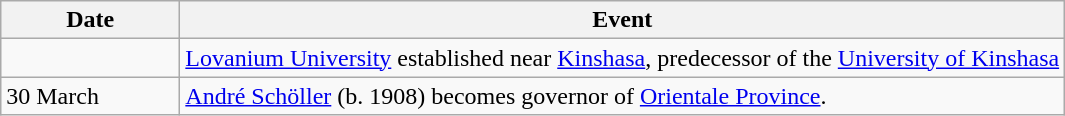<table class=wikitable>
<tr>
<th style="width:7em">Date</th>
<th>Event</th>
</tr>
<tr>
<td></td>
<td><a href='#'>Lovanium University</a> established near <a href='#'>Kinshasa</a>, predecessor of the <a href='#'>University of Kinshasa</a></td>
</tr>
<tr>
<td>30 March</td>
<td><a href='#'>André Schöller</a> (b. 1908) becomes governor of <a href='#'>Orientale Province</a>.</td>
</tr>
</table>
